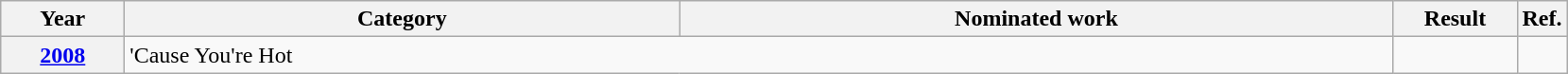<table class=wikitable>
<tr>
<th scope="col" style="width:5em;">Year</th>
<th scope="col" style="width:24em;">Category</th>
<th scope="col" style="width:31em;">Nominated work</th>
<th scope="col" style="width:5em;">Result</th>
<th>Ref.</th>
</tr>
<tr>
<th row=scope style="text-align:center;"><a href='#'>2008</a></th>
<td colspan=2>'Cause You're Hot</td>
<td></td>
<td style="text-align:center;"></td>
</tr>
</table>
